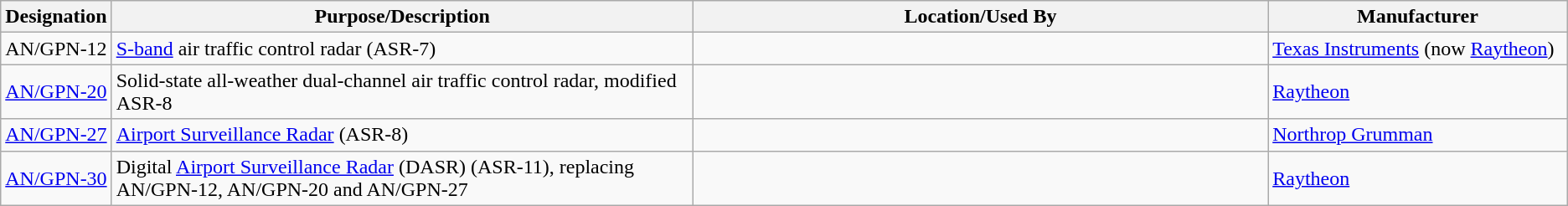<table class="wikitable sortable">
<tr>
<th scope="col">Designation</th>
<th scope="col" style="width: 500px;">Purpose/Description</th>
<th scope="col" style="width: 500px;">Location/Used By</th>
<th scope="col" style="width: 250px;">Manufacturer</th>
</tr>
<tr>
<td>AN/GPN-12</td>
<td><a href='#'>S-band</a> air traffic control radar (ASR-7)</td>
<td></td>
<td><a href='#'>Texas Instruments</a> (now <a href='#'>Raytheon</a>)</td>
</tr>
<tr>
<td><a href='#'>AN/GPN-20</a></td>
<td>Solid-state all-weather dual-channel air traffic control radar, modified ASR-8</td>
<td></td>
<td><a href='#'>Raytheon</a></td>
</tr>
<tr>
<td><a href='#'>AN/GPN-27</a></td>
<td><a href='#'>Airport Surveillance Radar</a> (ASR-8)</td>
<td></td>
<td><a href='#'>Northrop Grumman</a></td>
</tr>
<tr>
<td><a href='#'>AN/GPN-30</a></td>
<td>Digital <a href='#'>Airport Surveillance Radar</a> (DASR) (ASR-11), replacing AN/GPN-12, AN/GPN-20 and AN/GPN-27</td>
<td></td>
<td><a href='#'>Raytheon</a></td>
</tr>
</table>
